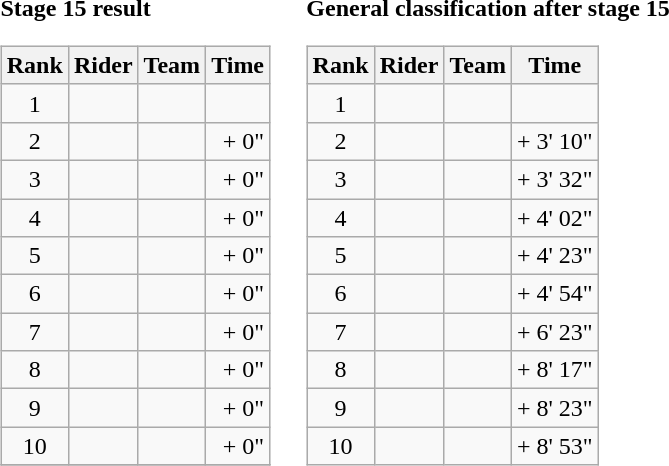<table>
<tr>
<td><strong>Stage 15 result</strong><br><table class="wikitable">
<tr>
<th scope="col">Rank</th>
<th scope="col">Rider</th>
<th scope="col">Team</th>
<th scope="col">Time</th>
</tr>
<tr>
<td style="text-align:center;">1</td>
<td></td>
<td></td>
<td style="text-align:right;"></td>
</tr>
<tr>
<td style="text-align:center;">2</td>
<td></td>
<td></td>
<td style="text-align:right;">+ 0"</td>
</tr>
<tr>
<td style="text-align:center;">3</td>
<td></td>
<td></td>
<td style="text-align:right;">+ 0"</td>
</tr>
<tr>
<td style="text-align:center;">4</td>
<td> </td>
<td></td>
<td style="text-align:right;">+ 0"</td>
</tr>
<tr>
<td style="text-align:center;">5</td>
<td></td>
<td></td>
<td style="text-align:right;">+ 0"</td>
</tr>
<tr>
<td style="text-align:center;">6</td>
<td></td>
<td></td>
<td style="text-align:right;">+ 0"</td>
</tr>
<tr>
<td style="text-align:center;">7</td>
<td></td>
<td></td>
<td style="text-align:right;">+ 0"</td>
</tr>
<tr>
<td style="text-align:center;">8</td>
<td></td>
<td></td>
<td style="text-align:right;">+ 0"</td>
</tr>
<tr>
<td style="text-align:center;">9</td>
<td></td>
<td></td>
<td style="text-align:right;">+ 0"</td>
</tr>
<tr>
<td style="text-align:center;">10</td>
<td></td>
<td></td>
<td style="text-align:right;">+ 0"</td>
</tr>
<tr>
</tr>
</table>
</td>
<td></td>
<td><strong>General classification after stage 15</strong><br><table class="wikitable">
<tr>
<th scope="col">Rank</th>
<th scope="col">Rider</th>
<th scope="col">Team</th>
<th scope="col">Time</th>
</tr>
<tr>
<td style="text-align:center;">1</td>
<td>  </td>
<td></td>
<td style="text-align:right;"></td>
</tr>
<tr>
<td style="text-align:center;">2</td>
<td>  </td>
<td></td>
<td style="text-align:right;">+ 3' 10"</td>
</tr>
<tr>
<td style="text-align:center;">3</td>
<td></td>
<td></td>
<td style="text-align:right;">+ 3' 32"</td>
</tr>
<tr>
<td style="text-align:center;">4</td>
<td> </td>
<td></td>
<td style="text-align:right;">+ 4' 02"</td>
</tr>
<tr>
<td style="text-align:center;">5</td>
<td></td>
<td></td>
<td style="text-align:right;">+ 4' 23"</td>
</tr>
<tr>
<td style="text-align:center;">6</td>
<td></td>
<td></td>
<td style="text-align:right;">+ 4' 54"</td>
</tr>
<tr>
<td style="text-align:center;">7</td>
<td></td>
<td></td>
<td style="text-align:right;">+ 6' 23"</td>
</tr>
<tr>
<td style="text-align:center;">8</td>
<td></td>
<td></td>
<td style="text-align:right;">+ 8' 17"</td>
</tr>
<tr>
<td style="text-align:center;">9</td>
<td></td>
<td></td>
<td style="text-align:right;">+ 8' 23"</td>
</tr>
<tr>
<td style="text-align:center;">10</td>
<td></td>
<td></td>
<td style="text-align:right;">+ 8' 53"</td>
</tr>
</table>
</td>
</tr>
</table>
